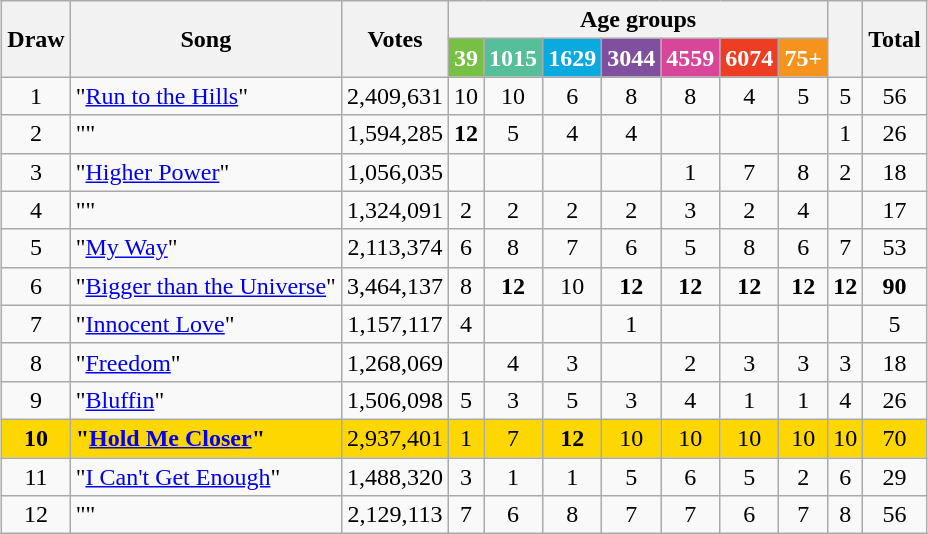<table class="wikitable" style="margin: 1em auto 1em auto; text-align:center;">
<tr>
<th rowspan="2">Draw</th>
<th rowspan="2">Song</th>
<th rowspan="2">Votes</th>
<th colspan="7">Age groups</th>
<th rowspan="2"></th>
<th rowspan="2">Total</th>
</tr>
<tr>
<th style="background:#76C043;color:white;">39</th>
<th style="background:#55BF9A;color:white;">1015</th>
<th style="background:#09AAE0;color:white;">1629</th>
<th style="background:#804F9F;color:white;">3044</th>
<th style="background:#D94599;color:white;">4559</th>
<th style="background:#ED3E23;color:white;">6074</th>
<th style="background:#F6931D;color:white;">75+</th>
</tr>
<tr>
<td>1</td>
<td align="left">"<a href='#'>Run to the Hills</a>"</td>
<td>2,409,631</td>
<td>10</td>
<td>10</td>
<td>6</td>
<td>8</td>
<td>8</td>
<td>4</td>
<td>5</td>
<td>5</td>
<td>56</td>
</tr>
<tr>
<td>2</td>
<td align="left">""</td>
<td>1,594,285</td>
<td><strong>12</strong></td>
<td>5</td>
<td>4</td>
<td>4</td>
<td></td>
<td></td>
<td></td>
<td>1</td>
<td>26</td>
</tr>
<tr>
<td>3</td>
<td align="left">"<a href='#'>Higher Power</a>"</td>
<td>1,056,035</td>
<td></td>
<td></td>
<td></td>
<td></td>
<td>1</td>
<td>7</td>
<td>8</td>
<td>2</td>
<td>18</td>
</tr>
<tr>
<td>4</td>
<td align="left">""</td>
<td>1,324,091</td>
<td>2</td>
<td>2</td>
<td>2</td>
<td>2</td>
<td>3</td>
<td>2</td>
<td>4</td>
<td></td>
<td>17</td>
</tr>
<tr>
<td>5</td>
<td align="left">"<a href='#'>My Way</a>"</td>
<td>2,113,374</td>
<td>6</td>
<td>8</td>
<td>7</td>
<td>6</td>
<td>5</td>
<td>8</td>
<td>6</td>
<td>7</td>
<td>53</td>
</tr>
<tr>
<td>6</td>
<td align="left">"<a href='#'>Bigger than the Universe</a>"</td>
<td>3,464,137</td>
<td>8</td>
<td><strong>12</strong></td>
<td>10</td>
<td><strong>12</strong></td>
<td><strong>12</strong></td>
<td><strong>12</strong></td>
<td><strong>12</strong></td>
<td><strong>12</strong></td>
<td><strong>90</strong></td>
</tr>
<tr>
<td>7</td>
<td align="left">"<a href='#'>Innocent Love</a>"</td>
<td>1,157,117</td>
<td>4</td>
<td></td>
<td></td>
<td>1</td>
<td></td>
<td></td>
<td></td>
<td></td>
<td>5</td>
</tr>
<tr>
<td>8</td>
<td align="left">"<a href='#'>Freedom</a>"</td>
<td>1,268,069</td>
<td></td>
<td>4</td>
<td>3</td>
<td></td>
<td>2</td>
<td>3</td>
<td>3</td>
<td>3</td>
<td>18</td>
</tr>
<tr>
<td>9</td>
<td align="left">"<a href='#'>Bluffin</a>"</td>
<td>1,506,098</td>
<td>5</td>
<td>3</td>
<td>5</td>
<td>3</td>
<td>4</td>
<td>1</td>
<td>1</td>
<td>4</td>
<td>26</td>
</tr>
<tr style="background:gold;">
<td><strong>10</strong></td>
<td align="left"><strong>"<a href='#'>Hold Me Closer</a>"</strong></td>
<td>2,937,401</td>
<td>1</td>
<td>7</td>
<td><strong>12</strong></td>
<td>10</td>
<td>10</td>
<td>10</td>
<td>10</td>
<td>10</td>
<td>70</td>
</tr>
<tr>
<td>11</td>
<td align="left">"<a href='#'>I Can't Get Enough</a>"</td>
<td>1,488,320</td>
<td>3</td>
<td>1</td>
<td>1</td>
<td>5</td>
<td>6</td>
<td>5</td>
<td>2</td>
<td>6</td>
<td>29</td>
</tr>
<tr>
<td>12</td>
<td align="left">""</td>
<td>2,129,113</td>
<td>7</td>
<td>6</td>
<td>8</td>
<td>7</td>
<td>7</td>
<td>6</td>
<td>7</td>
<td>8</td>
<td>56</td>
</tr>
</table>
